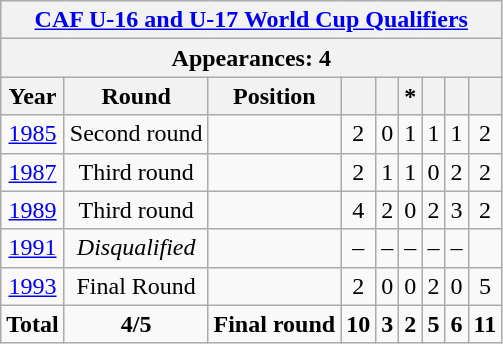<table class="wikitable" style="text-align: center;">
<tr>
<th colspan=9><a href='#'>CAF U-16 and U-17 World Cup Qualifiers</a></th>
</tr>
<tr>
<th colspan=9>Appearances: 4</th>
</tr>
<tr>
<th>Year</th>
<th>Round</th>
<th>Position</th>
<th></th>
<th></th>
<th>*</th>
<th></th>
<th></th>
<th></th>
</tr>
<tr>
<td><a href='#'>1985</a></td>
<td>Second round</td>
<td></td>
<td>2</td>
<td>0</td>
<td>1</td>
<td>1</td>
<td>1</td>
<td>2</td>
</tr>
<tr>
<td><a href='#'>1987</a></td>
<td>Third round</td>
<td></td>
<td>2</td>
<td>1</td>
<td>1</td>
<td>0</td>
<td>2</td>
<td>2</td>
</tr>
<tr>
<td><a href='#'>1989</a></td>
<td>Third round</td>
<td></td>
<td>4</td>
<td>2</td>
<td>0</td>
<td>2</td>
<td>3</td>
<td>2</td>
</tr>
<tr>
<td><a href='#'>1991</a></td>
<td><em>Disqualified</em></td>
<td></td>
<td>–</td>
<td>–</td>
<td>–</td>
<td>–</td>
<td>–</td>
</tr>
<tr>
<td><a href='#'>1993</a></td>
<td>Final Round</td>
<td></td>
<td>2</td>
<td>0</td>
<td>0</td>
<td>2</td>
<td>0</td>
<td>5</td>
</tr>
<tr>
<td><strong>Total</strong></td>
<td><strong>4/5</strong></td>
<td><strong>Final round</strong></td>
<td><strong>10</strong></td>
<td><strong>3</strong></td>
<td><strong>2</strong></td>
<td><strong>5</strong></td>
<td><strong>6</strong></td>
<td><strong>11</strong></td>
</tr>
</table>
